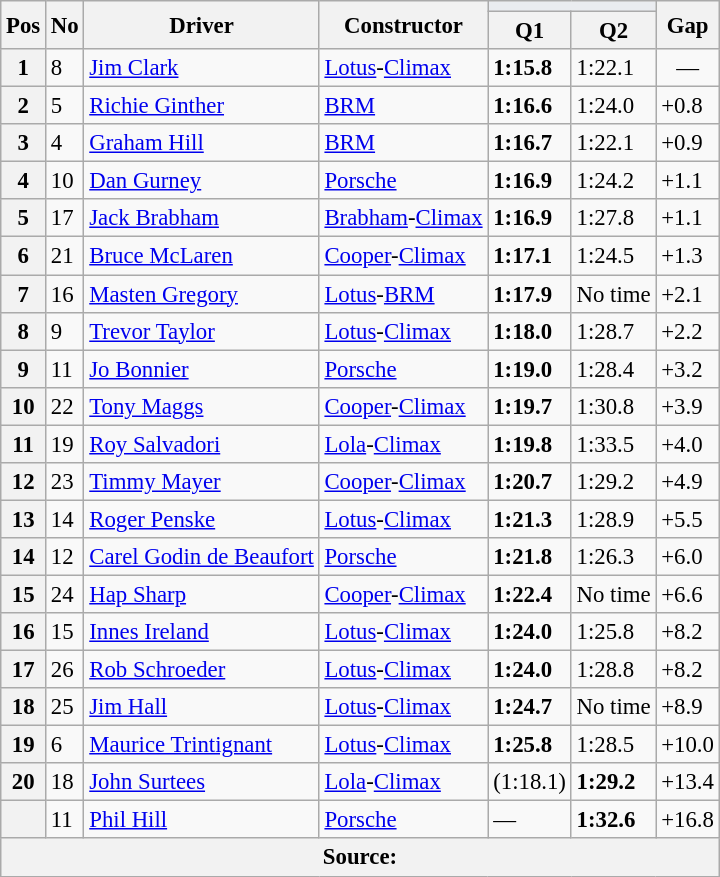<table class="wikitable sortable" style="font-size: 95%;">
<tr>
<th rowspan="2">Pos</th>
<th rowspan="2">No</th>
<th rowspan="2">Driver</th>
<th rowspan="2">Constructor</th>
<th colspan="2" style="background:#eaecf0; text-align:center;"></th>
<th rowspan="2">Gap</th>
</tr>
<tr>
<th>Q1</th>
<th>Q2</th>
</tr>
<tr>
<th>1</th>
<td>8</td>
<td> <a href='#'>Jim Clark</a></td>
<td><a href='#'>Lotus</a>-<a href='#'>Climax</a></td>
<td><strong>1:15.8</strong></td>
<td>1:22.1</td>
<td align="center">—</td>
</tr>
<tr>
<th>2</th>
<td>5</td>
<td> <a href='#'>Richie Ginther</a></td>
<td><a href='#'>BRM</a></td>
<td><strong>1:16.6</strong></td>
<td>1:24.0</td>
<td>+0.8</td>
</tr>
<tr>
<th>3</th>
<td>4</td>
<td> <a href='#'>Graham Hill</a></td>
<td><a href='#'>BRM</a></td>
<td><strong>1:16.7</strong></td>
<td>1:22.1</td>
<td>+0.9</td>
</tr>
<tr>
<th>4</th>
<td>10</td>
<td> <a href='#'>Dan Gurney</a></td>
<td><a href='#'>Porsche</a></td>
<td><strong>1:16.9</strong></td>
<td>1:24.2</td>
<td>+1.1</td>
</tr>
<tr>
<th>5</th>
<td>17</td>
<td> <a href='#'>Jack Brabham</a></td>
<td><a href='#'>Brabham</a>-<a href='#'>Climax</a></td>
<td><strong>1:16.9</strong></td>
<td>1:27.8</td>
<td>+1.1</td>
</tr>
<tr>
<th>6</th>
<td>21</td>
<td> <a href='#'>Bruce McLaren</a></td>
<td><a href='#'>Cooper</a>-<a href='#'>Climax</a></td>
<td><strong>1:17.1</strong></td>
<td>1:24.5</td>
<td>+1.3</td>
</tr>
<tr>
<th>7</th>
<td>16</td>
<td> <a href='#'>Masten Gregory</a></td>
<td><a href='#'>Lotus</a>-<a href='#'>BRM</a></td>
<td><strong>1:17.9</strong></td>
<td>No time</td>
<td>+2.1</td>
</tr>
<tr>
<th>8</th>
<td>9</td>
<td> <a href='#'>Trevor Taylor</a></td>
<td><a href='#'>Lotus</a>-<a href='#'>Climax</a></td>
<td><strong>1:18.0</strong></td>
<td>1:28.7</td>
<td>+2.2</td>
</tr>
<tr>
<th>9</th>
<td>11</td>
<td> <a href='#'>Jo Bonnier</a></td>
<td><a href='#'>Porsche</a></td>
<td><strong>1:19.0</strong></td>
<td>1:28.4</td>
<td>+3.2</td>
</tr>
<tr>
<th>10</th>
<td>22</td>
<td> <a href='#'>Tony Maggs</a></td>
<td><a href='#'>Cooper</a>-<a href='#'>Climax</a></td>
<td><strong>1:19.7</strong></td>
<td>1:30.8</td>
<td>+3.9</td>
</tr>
<tr>
<th>11</th>
<td>19</td>
<td> <a href='#'>Roy Salvadori</a></td>
<td><a href='#'>Lola</a>-<a href='#'>Climax</a></td>
<td><strong>1:19.8</strong></td>
<td>1:33.5</td>
<td>+4.0</td>
</tr>
<tr>
<th>12</th>
<td>23</td>
<td> <a href='#'>Timmy Mayer</a></td>
<td><a href='#'>Cooper</a>-<a href='#'>Climax</a></td>
<td><strong>1:20.7</strong></td>
<td>1:29.2</td>
<td>+4.9</td>
</tr>
<tr>
<th>13</th>
<td>14</td>
<td> <a href='#'>Roger Penske</a></td>
<td><a href='#'>Lotus</a>-<a href='#'>Climax</a></td>
<td><strong>1:21.3</strong></td>
<td>1:28.9</td>
<td>+5.5</td>
</tr>
<tr>
<th>14</th>
<td>12</td>
<td> <a href='#'>Carel Godin de Beaufort</a></td>
<td><a href='#'>Porsche</a></td>
<td><strong>1:21.8</strong></td>
<td>1:26.3</td>
<td>+6.0</td>
</tr>
<tr>
<th>15</th>
<td>24</td>
<td> <a href='#'>Hap Sharp</a></td>
<td><a href='#'>Cooper</a>-<a href='#'>Climax</a></td>
<td><strong>1:22.4</strong></td>
<td>No time</td>
<td>+6.6</td>
</tr>
<tr>
<th>16</th>
<td>15</td>
<td> <a href='#'>Innes Ireland</a></td>
<td><a href='#'>Lotus</a>-<a href='#'>Climax</a></td>
<td><strong>1:24.0</strong></td>
<td>1:25.8</td>
<td>+8.2</td>
</tr>
<tr>
<th>17</th>
<td>26</td>
<td> <a href='#'>Rob Schroeder</a></td>
<td><a href='#'>Lotus</a>-<a href='#'>Climax</a></td>
<td><strong>1:24.0</strong></td>
<td>1:28.8</td>
<td>+8.2</td>
</tr>
<tr>
<th>18</th>
<td>25</td>
<td> <a href='#'>Jim Hall</a></td>
<td><a href='#'>Lotus</a>-<a href='#'>Climax</a></td>
<td><strong>1:24.7</strong></td>
<td>No time</td>
<td>+8.9</td>
</tr>
<tr>
<th>19</th>
<td>6</td>
<td> <a href='#'>Maurice Trintignant</a></td>
<td><a href='#'>Lotus</a>-<a href='#'>Climax</a></td>
<td><strong>1:25.8</strong></td>
<td>1:28.5</td>
<td>+10.0</td>
</tr>
<tr>
<th>20</th>
<td>18</td>
<td> <a href='#'>John Surtees</a></td>
<td><a href='#'>Lola</a>-<a href='#'>Climax</a></td>
<td>(1:18.1)</td>
<td><strong>1:29.2</strong></td>
<td>+13.4</td>
</tr>
<tr>
<th></th>
<td>11</td>
<td> <a href='#'>Phil Hill</a></td>
<td><a href='#'>Porsche</a></td>
<td>—</td>
<td><strong>1:32.6</strong></td>
<td>+16.8</td>
</tr>
<tr>
<th colspan="7">Source:</th>
</tr>
</table>
